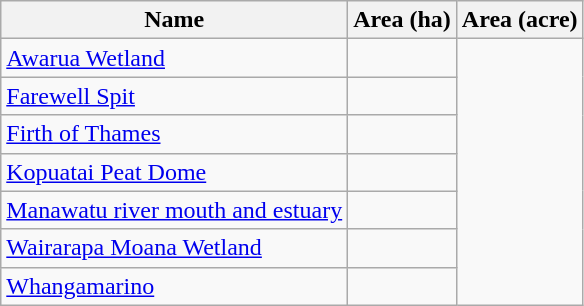<table class="wikitable sortable">
<tr>
<th scope="col" align=left>Name</th>
<th scope="col">Area (ha)</th>
<th scope="col">Area (acre)</th>
</tr>
<tr ---->
<td><a href='#'>Awarua Wetland</a></td>
<td></td>
</tr>
<tr ---->
<td><a href='#'>Farewell Spit</a></td>
<td></td>
</tr>
<tr ---->
<td><a href='#'>Firth of Thames</a></td>
<td></td>
</tr>
<tr ---->
<td><a href='#'>Kopuatai Peat Dome</a></td>
<td></td>
</tr>
<tr ---->
<td><a href='#'>Manawatu river mouth and estuary</a></td>
<td></td>
</tr>
<tr ---->
<td><a href='#'>Wairarapa Moana Wetland</a></td>
<td></td>
</tr>
<tr ---->
<td><a href='#'>Whangamarino</a></td>
<td></td>
</tr>
</table>
